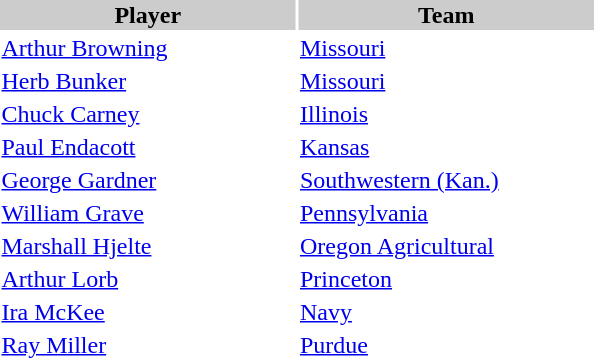<table style="width:400px" "border:'1' 'solid' 'gray'">
<tr>
<th bgcolor="#CCCCCC" style="width:50%">Player</th>
<th bgcolor="#CCCCCC" style="width:50%">Team</th>
</tr>
<tr>
<td><a href='#'>Arthur Browning</a></td>
<td><a href='#'>Missouri</a></td>
</tr>
<tr>
<td><a href='#'>Herb Bunker</a></td>
<td><a href='#'>Missouri</a></td>
</tr>
<tr>
<td><a href='#'>Chuck Carney</a></td>
<td><a href='#'>Illinois</a></td>
</tr>
<tr>
<td><a href='#'>Paul Endacott</a></td>
<td><a href='#'>Kansas</a></td>
</tr>
<tr>
<td><a href='#'>George Gardner</a></td>
<td><a href='#'>Southwestern (Kan.)</a></td>
</tr>
<tr>
<td><a href='#'>William Grave</a></td>
<td><a href='#'>Pennsylvania</a></td>
</tr>
<tr>
<td><a href='#'>Marshall Hjelte</a></td>
<td><a href='#'>Oregon Agricultural</a></td>
</tr>
<tr>
<td><a href='#'>Arthur Lorb</a></td>
<td><a href='#'>Princeton</a></td>
</tr>
<tr>
<td><a href='#'>Ira McKee</a></td>
<td><a href='#'>Navy</a></td>
</tr>
<tr>
<td><a href='#'>Ray Miller</a></td>
<td><a href='#'>Purdue</a></td>
</tr>
</table>
